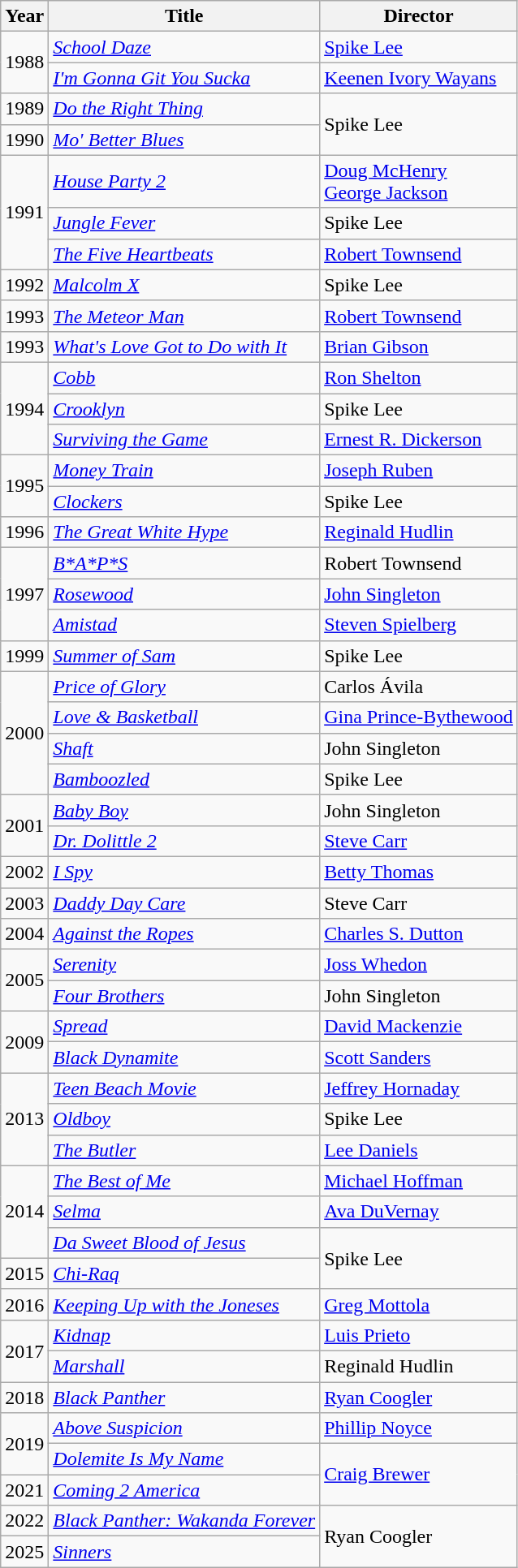<table class="wikitable sortable">
<tr>
<th>Year</th>
<th>Title</th>
<th>Director</th>
</tr>
<tr>
<td rowspan="2">1988</td>
<td><em><a href='#'>School Daze</a></em></td>
<td><a href='#'>Spike Lee</a></td>
</tr>
<tr>
<td><em><a href='#'>I'm Gonna Git You Sucka</a></em></td>
<td><a href='#'>Keenen Ivory Wayans</a></td>
</tr>
<tr>
<td>1989</td>
<td><em><a href='#'>Do the Right Thing</a></em></td>
<td rowspan="2">Spike Lee</td>
</tr>
<tr>
<td>1990</td>
<td><em><a href='#'>Mo' Better Blues</a></em></td>
</tr>
<tr>
<td rowspan="3">1991</td>
<td><em><a href='#'>House Party 2</a></em></td>
<td><a href='#'>Doug McHenry</a><br><a href='#'>George Jackson</a></td>
</tr>
<tr>
<td><em><a href='#'>Jungle Fever</a></em></td>
<td>Spike Lee</td>
</tr>
<tr>
<td><em><a href='#'>The Five Heartbeats</a></em></td>
<td><a href='#'>Robert Townsend</a></td>
</tr>
<tr>
<td>1992</td>
<td><em><a href='#'>Malcolm X</a></em></td>
<td>Spike Lee</td>
</tr>
<tr>
<td>1993</td>
<td><em><a href='#'>The Meteor Man</a></em></td>
<td><a href='#'>Robert Townsend</a></td>
</tr>
<tr>
<td>1993</td>
<td><em><a href='#'>What's Love Got to Do with It</a></em></td>
<td><a href='#'>Brian Gibson</a></td>
</tr>
<tr>
<td rowspan="3">1994</td>
<td><em><a href='#'>Cobb</a></em></td>
<td><a href='#'>Ron Shelton</a></td>
</tr>
<tr>
<td><em><a href='#'>Crooklyn</a></em></td>
<td>Spike Lee</td>
</tr>
<tr>
<td><em><a href='#'>Surviving the Game</a></em></td>
<td><a href='#'>Ernest R. Dickerson</a></td>
</tr>
<tr>
<td rowspan="2">1995</td>
<td><em><a href='#'>Money Train</a></em></td>
<td><a href='#'>Joseph Ruben</a></td>
</tr>
<tr>
<td><em><a href='#'>Clockers</a></em></td>
<td>Spike Lee</td>
</tr>
<tr>
<td>1996</td>
<td><em><a href='#'>The Great White Hype</a></em></td>
<td><a href='#'>Reginald Hudlin</a></td>
</tr>
<tr>
<td rowspan="3">1997</td>
<td><em><a href='#'>B*A*P*S</a></em></td>
<td>Robert Townsend</td>
</tr>
<tr>
<td><em><a href='#'>Rosewood</a></em></td>
<td><a href='#'>John Singleton</a></td>
</tr>
<tr>
<td><em><a href='#'>Amistad</a></em></td>
<td><a href='#'>Steven Spielberg</a></td>
</tr>
<tr>
<td>1999</td>
<td><em><a href='#'>Summer of Sam</a></em></td>
<td>Spike Lee</td>
</tr>
<tr>
<td rowspan="4">2000</td>
<td><em><a href='#'>Price of Glory</a></em></td>
<td>Carlos Ávila</td>
</tr>
<tr>
<td><em><a href='#'>Love & Basketball</a></em></td>
<td><a href='#'>Gina Prince-Bythewood</a></td>
</tr>
<tr>
<td><em><a href='#'>Shaft</a></em></td>
<td>John Singleton</td>
</tr>
<tr>
<td><em><a href='#'>Bamboozled</a></em></td>
<td>Spike Lee</td>
</tr>
<tr>
<td rowspan="2">2001</td>
<td><em><a href='#'>Baby Boy</a></em></td>
<td>John Singleton</td>
</tr>
<tr>
<td><em><a href='#'>Dr. Dolittle 2</a></em></td>
<td><a href='#'>Steve Carr</a></td>
</tr>
<tr>
<td>2002</td>
<td><em><a href='#'>I Spy</a></em></td>
<td><a href='#'>Betty Thomas</a></td>
</tr>
<tr>
<td>2003</td>
<td><em><a href='#'>Daddy Day Care</a></em></td>
<td>Steve Carr</td>
</tr>
<tr>
<td>2004</td>
<td><em><a href='#'>Against the Ropes</a></em></td>
<td><a href='#'>Charles S. Dutton</a></td>
</tr>
<tr>
<td rowspan="2">2005</td>
<td><em><a href='#'>Serenity</a></em></td>
<td><a href='#'>Joss Whedon</a></td>
</tr>
<tr>
<td><em><a href='#'>Four Brothers</a></em></td>
<td>John Singleton</td>
</tr>
<tr>
<td rowspan="2">2009</td>
<td><em><a href='#'>Spread</a></em></td>
<td><a href='#'>David Mackenzie</a></td>
</tr>
<tr>
<td><em><a href='#'>Black Dynamite</a></em></td>
<td><a href='#'>Scott Sanders</a></td>
</tr>
<tr>
<td rowspan="3">2013</td>
<td><em><a href='#'>Teen Beach Movie</a></em></td>
<td><a href='#'>Jeffrey Hornaday</a></td>
</tr>
<tr>
<td><em><a href='#'>Oldboy</a></em></td>
<td>Spike Lee</td>
</tr>
<tr>
<td><em><a href='#'>The Butler</a></em></td>
<td><a href='#'>Lee Daniels</a></td>
</tr>
<tr>
<td rowspan="3">2014</td>
<td><em><a href='#'>The Best of Me</a></em></td>
<td><a href='#'>Michael Hoffman</a></td>
</tr>
<tr>
<td><em><a href='#'>Selma</a></em></td>
<td><a href='#'>Ava DuVernay</a></td>
</tr>
<tr>
<td><em><a href='#'>Da Sweet Blood of Jesus</a></em></td>
<td rowspan="2">Spike Lee</td>
</tr>
<tr>
<td>2015</td>
<td><em><a href='#'>Chi-Raq</a></em></td>
</tr>
<tr>
<td>2016</td>
<td><em><a href='#'>Keeping Up with the Joneses</a></em></td>
<td><a href='#'>Greg Mottola</a></td>
</tr>
<tr>
<td rowspan="2">2017</td>
<td><em><a href='#'>Kidnap</a></em></td>
<td><a href='#'>Luis Prieto</a></td>
</tr>
<tr>
<td><em><a href='#'>Marshall</a></em></td>
<td>Reginald Hudlin</td>
</tr>
<tr>
<td>2018</td>
<td><em><a href='#'>Black Panther</a></em></td>
<td><a href='#'>Ryan Coogler</a></td>
</tr>
<tr>
<td rowspan="2">2019</td>
<td><em><a href='#'>Above Suspicion</a></em></td>
<td><a href='#'>Phillip Noyce</a></td>
</tr>
<tr>
<td><em><a href='#'>Dolemite Is My Name</a></em></td>
<td rowspan="2"><a href='#'>Craig Brewer</a></td>
</tr>
<tr>
<td>2021</td>
<td><em><a href='#'>Coming 2 America</a></em></td>
</tr>
<tr>
<td>2022</td>
<td><em><a href='#'>Black Panther: Wakanda Forever</a></em></td>
<td rowspan="2">Ryan Coogler</td>
</tr>
<tr>
<td>2025</td>
<td><em><a href='#'>Sinners</a></em></td>
</tr>
</table>
